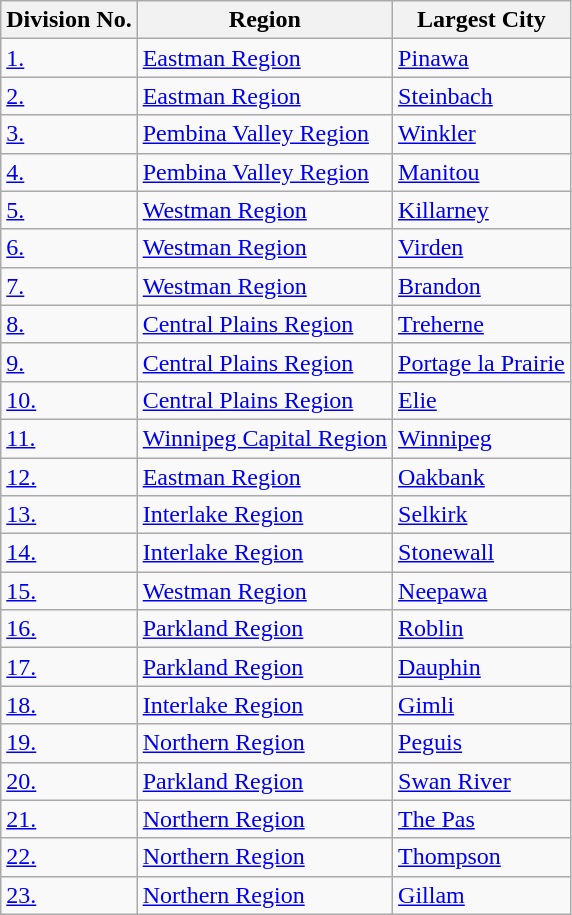<table class="wikitable">
<tr>
<th>Division No.</th>
<th>Region</th>
<th>Largest City</th>
</tr>
<tr>
<td><a href='#'>1.</a></td>
<td><a href='#'>Eastman Region</a></td>
<td><a href='#'>Pinawa</a></td>
</tr>
<tr>
<td><a href='#'>2.</a></td>
<td><a href='#'>Eastman Region</a></td>
<td><a href='#'>Steinbach</a></td>
</tr>
<tr>
<td><a href='#'>3.</a></td>
<td><a href='#'>Pembina Valley Region</a></td>
<td><a href='#'>Winkler</a></td>
</tr>
<tr>
<td><a href='#'>4.</a></td>
<td><a href='#'>Pembina Valley Region</a></td>
<td><a href='#'>Manitou</a></td>
</tr>
<tr>
<td><a href='#'>5.</a></td>
<td><a href='#'>Westman Region</a></td>
<td><a href='#'>Killarney</a></td>
</tr>
<tr>
<td><a href='#'>6.</a></td>
<td><a href='#'>Westman Region</a></td>
<td><a href='#'>Virden</a></td>
</tr>
<tr>
<td><a href='#'>7.</a></td>
<td><a href='#'>Westman Region</a></td>
<td><a href='#'>Brandon</a></td>
</tr>
<tr>
<td><a href='#'>8.</a></td>
<td><a href='#'>Central Plains Region</a></td>
<td><a href='#'>Treherne</a></td>
</tr>
<tr>
<td><a href='#'>9.</a></td>
<td><a href='#'>Central Plains Region</a></td>
<td><a href='#'>Portage la Prairie</a></td>
</tr>
<tr>
<td><a href='#'>10.</a></td>
<td><a href='#'>Central Plains Region</a></td>
<td><a href='#'>Elie</a></td>
</tr>
<tr>
<td><a href='#'>11.</a></td>
<td><a href='#'>Winnipeg Capital Region</a></td>
<td><a href='#'>Winnipeg</a></td>
</tr>
<tr>
<td><a href='#'>12.</a></td>
<td><a href='#'>Eastman Region</a></td>
<td><a href='#'>Oakbank</a></td>
</tr>
<tr>
<td><a href='#'>13.</a></td>
<td><a href='#'>Interlake Region</a></td>
<td><a href='#'>Selkirk</a></td>
</tr>
<tr>
<td><a href='#'>14.</a></td>
<td><a href='#'>Interlake Region</a></td>
<td><a href='#'>Stonewall</a></td>
</tr>
<tr>
<td><a href='#'>15.</a></td>
<td><a href='#'>Westman Region</a></td>
<td><a href='#'>Neepawa</a></td>
</tr>
<tr>
<td><a href='#'>16.</a></td>
<td><a href='#'>Parkland Region</a></td>
<td><a href='#'>Roblin</a></td>
</tr>
<tr>
<td><a href='#'>17.</a></td>
<td><a href='#'>Parkland Region</a></td>
<td><a href='#'>Dauphin</a></td>
</tr>
<tr>
<td><a href='#'>18.</a></td>
<td><a href='#'>Interlake Region</a></td>
<td><a href='#'>Gimli</a></td>
</tr>
<tr>
<td><a href='#'>19.</a></td>
<td><a href='#'>Northern Region</a></td>
<td><a href='#'>Peguis</a></td>
</tr>
<tr>
<td><a href='#'>20.</a></td>
<td><a href='#'>Parkland Region</a></td>
<td><a href='#'>Swan River</a></td>
</tr>
<tr>
<td><a href='#'>21.</a></td>
<td><a href='#'>Northern Region</a></td>
<td><a href='#'>The Pas</a></td>
</tr>
<tr>
<td><a href='#'>22.</a></td>
<td><a href='#'>Northern Region</a></td>
<td><a href='#'>Thompson</a></td>
</tr>
<tr>
<td><a href='#'>23.</a></td>
<td><a href='#'>Northern Region</a></td>
<td><a href='#'>Gillam</a></td>
</tr>
</table>
